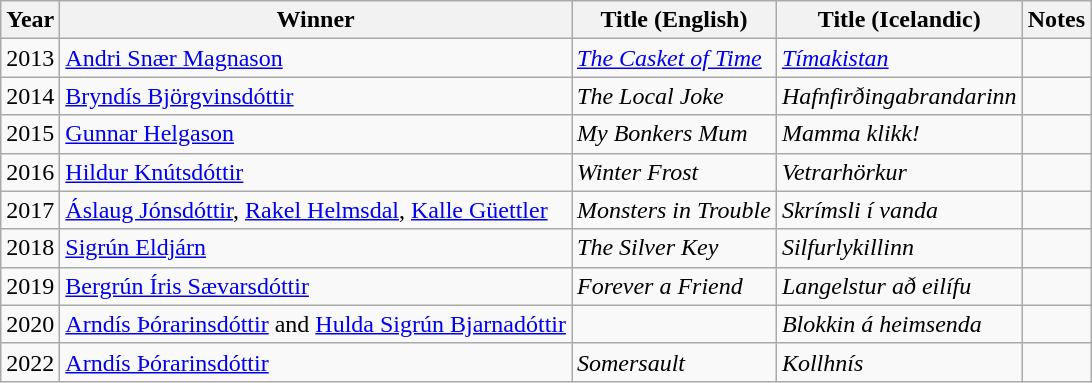<table class="wikitable">
<tr>
<th>Year</th>
<th>Winner</th>
<th>Title (English)</th>
<th>Title (Icelandic)</th>
<th>Notes</th>
</tr>
<tr>
<td>2013</td>
<td><a href='#'>Andri Snær Magnason</a></td>
<td><em><a href='#'>The Casket of Time</a></em></td>
<td><em><a href='#'>Tímakistan</a></em></td>
<td></td>
</tr>
<tr>
<td>2014</td>
<td><a href='#'>Bryndís Björgvinsdóttir</a></td>
<td><em>The Local Joke</em></td>
<td><em>Hafnfirðingabrandarinn</em></td>
<td></td>
</tr>
<tr>
<td>2015</td>
<td><a href='#'>Gunnar Helgason</a></td>
<td><em>My Bonkers Mum</em></td>
<td><em>Mamma klikk!</em></td>
<td></td>
</tr>
<tr>
<td>2016</td>
<td><a href='#'>Hildur Knútsdóttir</a></td>
<td><em>Winter Frost</em></td>
<td><em>Vetrarhörkur</em></td>
<td></td>
</tr>
<tr>
<td>2017</td>
<td><a href='#'>Áslaug Jónsdóttir</a>, <a href='#'>Rakel Helmsdal</a>, <a href='#'>Kalle Güettler</a></td>
<td><em>Monsters in Trouble</em></td>
<td><em>Skrímsli í vanda</em></td>
<td></td>
</tr>
<tr>
<td>2018</td>
<td><a href='#'>Sigrún Eldjárn</a></td>
<td><em>The Silver Key</em></td>
<td><em>Silfurlykillinn</em></td>
<td></td>
</tr>
<tr>
<td>2019</td>
<td><a href='#'>Bergrún Íris Sævarsdóttir</a></td>
<td><em>Forever a Friend</em></td>
<td><em>Langelstur að eilífu</em></td>
<td></td>
</tr>
<tr>
<td>2020</td>
<td><a href='#'>Arndís Þórarinsdóttir</a> and <a href='#'>Hulda Sigrún Bjarnadóttir</a></td>
<td><em> </em></td>
<td><em>Blokkin á heimsenda</em></td>
<td></td>
</tr>
<tr>
<td>2022</td>
<td><a href='#'>Arndís Þórarinsdóttir</a></td>
<td><em>Somersault</em></td>
<td><em>Kollhnís</em></td>
<td></td>
</tr>
</table>
